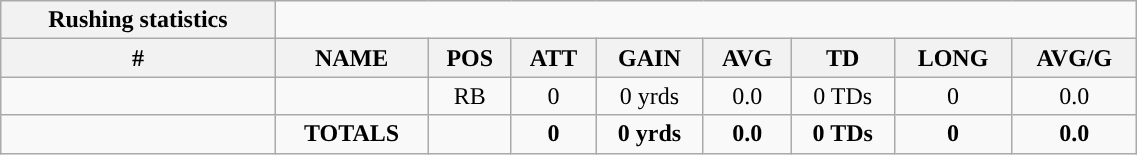<table class="wikitable collapsible collapsed" style="width:60%; text-align:center;">
<tr>
<th style="text-align:center; ">Rushing statistics</th>
</tr>
<tr>
<th>#</th>
<th>NAME</th>
<th>POS</th>
<th>ATT</th>
<th>GAIN</th>
<th>AVG</th>
<th>TD</th>
<th>LONG</th>
<th>AVG/G</th>
</tr>
<tr>
<td></td>
<td></td>
<td>RB</td>
<td>0</td>
<td>0 yrds</td>
<td>0.0</td>
<td>0 TDs</td>
<td>0</td>
<td>0.0</td>
</tr>
<tr>
<td></td>
<td><strong>TOTALS</strong></td>
<td></td>
<td><strong>0</strong></td>
<td><strong>0 yrds</strong></td>
<td><strong>0.0</strong></td>
<td><strong>0 TDs</strong></td>
<td><strong>0</strong></td>
<td><strong>0.0</strong></td>
</tr>
</table>
